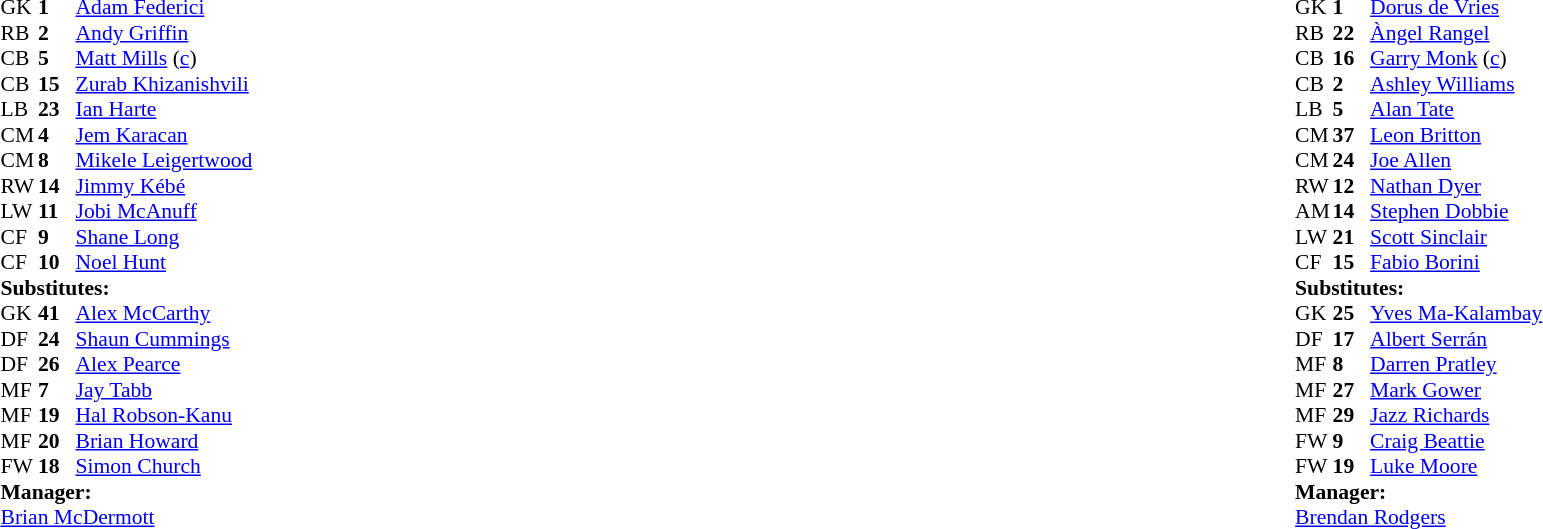<table width="100%">
<tr>
<td valign="top" width="50%"><br><table style="font-size: 90%" cellspacing="0" cellpadding="0">
<tr>
<th width=25></th>
<th width=25></th>
</tr>
<tr>
<td>GK</td>
<td><strong>1</strong></td>
<td><a href='#'>Adam Federici</a></td>
</tr>
<tr>
<td>RB</td>
<td><strong>2</strong></td>
<td><a href='#'>Andy Griffin</a></td>
<td></td>
<td></td>
</tr>
<tr>
<td>CB</td>
<td><strong>5</strong></td>
<td><a href='#'>Matt Mills</a> (<a href='#'>c</a>)</td>
</tr>
<tr>
<td>CB</td>
<td><strong>15</strong></td>
<td><a href='#'>Zurab Khizanishvili</a></td>
<td></td>
</tr>
<tr>
<td>LB</td>
<td><strong>23</strong></td>
<td><a href='#'>Ian Harte</a></td>
</tr>
<tr>
<td>CM</td>
<td><strong>4</strong></td>
<td><a href='#'>Jem Karacan</a></td>
</tr>
<tr>
<td>CM</td>
<td><strong>8</strong></td>
<td><a href='#'>Mikele Leigertwood</a></td>
</tr>
<tr>
<td>RW</td>
<td><strong>14</strong></td>
<td><a href='#'>Jimmy Kébé</a></td>
</tr>
<tr>
<td>LW</td>
<td><strong>11</strong></td>
<td><a href='#'>Jobi McAnuff</a></td>
<td></td>
</tr>
<tr>
<td>CF</td>
<td><strong>9</strong></td>
<td><a href='#'>Shane Long</a></td>
</tr>
<tr>
<td>CF</td>
<td><strong>10</strong></td>
<td><a href='#'>Noel Hunt</a></td>
<td></td>
<td></td>
</tr>
<tr>
<td colspan=4><strong>Substitutes:</strong></td>
</tr>
<tr>
<td>GK</td>
<td><strong>41</strong></td>
<td><a href='#'>Alex McCarthy</a></td>
</tr>
<tr>
<td>DF</td>
<td><strong>24</strong></td>
<td><a href='#'>Shaun Cummings</a></td>
</tr>
<tr>
<td>DF</td>
<td><strong>26</strong></td>
<td><a href='#'>Alex Pearce</a></td>
</tr>
<tr>
<td>MF</td>
<td><strong>7</strong></td>
<td><a href='#'>Jay Tabb</a></td>
<td></td>
</tr>
<tr>
<td>MF</td>
<td><strong>19</strong></td>
<td><a href='#'>Hal Robson-Kanu</a></td>
<td></td>
<td></td>
</tr>
<tr>
<td>MF</td>
<td><strong>20</strong></td>
<td><a href='#'>Brian Howard</a></td>
</tr>
<tr>
<td>FW</td>
<td><strong>18</strong></td>
<td><a href='#'>Simon Church</a></td>
<td></td>
<td></td>
</tr>
<tr>
<td colspan=4><strong>Manager:</strong></td>
</tr>
<tr>
<td colspan=4><a href='#'>Brian McDermott</a></td>
</tr>
</table>
</td>
<td valign="top"></td>
<td valign="top" width="50%"><br><table style="font-size: 90%" cellspacing="0" cellpadding="0" align=center>
<tr>
<th width=25></th>
<th width=25></th>
</tr>
<tr>
<td>GK</td>
<td><strong>1</strong></td>
<td><a href='#'>Dorus de Vries</a></td>
</tr>
<tr>
<td>RB</td>
<td><strong>22</strong></td>
<td><a href='#'>Àngel Rangel</a></td>
</tr>
<tr>
<td>CB</td>
<td><strong>16</strong></td>
<td><a href='#'>Garry Monk</a> (<a href='#'>c</a>)</td>
</tr>
<tr>
<td>CB</td>
<td><strong>2</strong></td>
<td><a href='#'>Ashley Williams</a></td>
</tr>
<tr>
<td>LB</td>
<td><strong>5</strong></td>
<td><a href='#'>Alan Tate</a></td>
</tr>
<tr>
<td>CM</td>
<td><strong>37</strong></td>
<td><a href='#'>Leon Britton</a></td>
<td></td>
<td></td>
</tr>
<tr>
<td>CM</td>
<td><strong>24</strong></td>
<td><a href='#'>Joe Allen</a></td>
<td></td>
<td></td>
</tr>
<tr>
<td>RW</td>
<td><strong>12</strong></td>
<td><a href='#'>Nathan Dyer</a></td>
</tr>
<tr>
<td>AM</td>
<td><strong>14</strong></td>
<td><a href='#'>Stephen Dobbie</a></td>
<td></td>
<td></td>
</tr>
<tr>
<td>LW</td>
<td><strong>21</strong></td>
<td><a href='#'>Scott Sinclair</a></td>
</tr>
<tr>
<td>CF</td>
<td><strong>15</strong></td>
<td><a href='#'>Fabio Borini</a></td>
<td></td>
</tr>
<tr>
<td colspan=4><strong>Substitutes:</strong></td>
</tr>
<tr>
<td>GK</td>
<td><strong>25</strong></td>
<td><a href='#'>Yves Ma-Kalambay</a></td>
</tr>
<tr>
<td>DF</td>
<td><strong>17</strong></td>
<td><a href='#'>Albert Serrán</a></td>
</tr>
<tr>
<td>MF</td>
<td><strong>8</strong></td>
<td><a href='#'>Darren Pratley</a></td>
<td></td>
<td></td>
</tr>
<tr>
<td>MF</td>
<td><strong>27</strong></td>
<td><a href='#'>Mark Gower</a></td>
<td></td>
<td></td>
</tr>
<tr>
<td>MF</td>
<td><strong>29</strong></td>
<td><a href='#'>Jazz Richards</a></td>
</tr>
<tr>
<td>FW</td>
<td><strong>9</strong></td>
<td><a href='#'>Craig Beattie</a></td>
</tr>
<tr>
<td>FW</td>
<td><strong>19</strong></td>
<td><a href='#'>Luke Moore</a></td>
<td></td>
<td></td>
</tr>
<tr>
<td colspan=4><strong>Manager:</strong></td>
</tr>
<tr>
<td colspan="4"><a href='#'>Brendan Rodgers</a></td>
</tr>
</table>
</td>
</tr>
</table>
